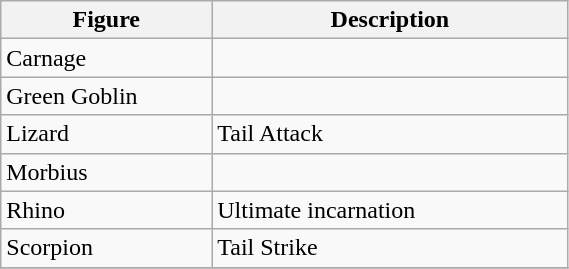<table class="wikitable" width="30%">
<tr>
<th width=10%>Figure</th>
<th width=20%>Description</th>
</tr>
<tr>
<td>Carnage</td>
<td></td>
</tr>
<tr>
<td>Green Goblin</td>
<td></td>
</tr>
<tr>
<td>Lizard</td>
<td>Tail Attack</td>
</tr>
<tr>
<td>Morbius</td>
<td></td>
</tr>
<tr>
<td>Rhino</td>
<td>Ultimate incarnation</td>
</tr>
<tr>
<td>Scorpion</td>
<td>Tail Strike</td>
</tr>
<tr>
</tr>
</table>
